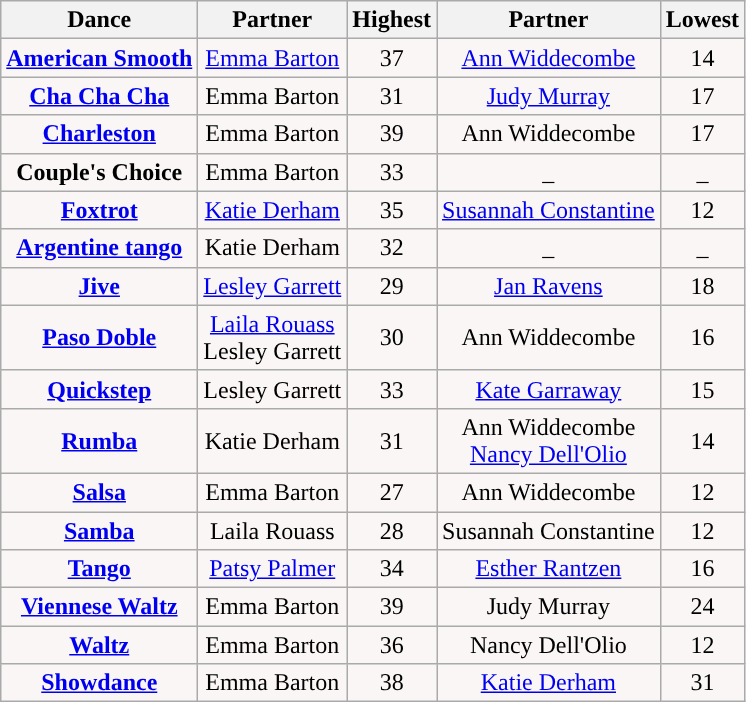<table class="wikitable sortable collapsed">
<tr style="text-align:Center; background:#cc;">
<th>Dance</th>
<th>Partner</th>
<th>Highest</th>
<th>Partner</th>
<th>Lowest</th>
</tr>
<tr style="text-align: center; background:#faf6f6;#">
<td><strong><a href='#'>American Smooth</a></strong></td>
<td><a href='#'>Emma Barton</a></td>
<td>37</td>
<td><a href='#'>Ann Widdecombe</a></td>
<td>14</td>
</tr>
<tr style="text-align: center; background:#faf6f6;">
<td><strong><a href='#'>Cha Cha Cha</a></strong></td>
<td>Emma Barton</td>
<td>31</td>
<td><a href='#'>Judy Murray</a></td>
<td>17</td>
</tr>
<tr style="text-align: center; background:#faf6f6;">
<td><strong><a href='#'>Charleston</a></strong></td>
<td>Emma Barton</td>
<td>39</td>
<td>Ann Widdecombe</td>
<td>17</td>
</tr>
<tr style="text-align: center; background:#faf6f6;">
<td><strong>Couple's Choice</strong></td>
<td>Emma Barton</td>
<td>33</td>
<td>_</td>
<td>_</td>
</tr>
<tr style="text-align: center; background:#faf6f6;">
<td><strong><a href='#'>Foxtrot</a></strong></td>
<td><a href='#'>Katie Derham</a></td>
<td>35</td>
<td><a href='#'>Susannah Constantine</a></td>
<td>12</td>
</tr>
<tr style="text-align: center; background:#faf6f6;">
<td><strong><a href='#'>Argentine tango</a></strong></td>
<td>Katie Derham</td>
<td>32</td>
<td>_</td>
<td>_</td>
</tr>
<tr style="text-align: center; background:#faf6f6;">
<td><strong><a href='#'>Jive</a></strong></td>
<td><a href='#'>Lesley Garrett</a></td>
<td>29</td>
<td><a href='#'>Jan Ravens</a></td>
<td>18</td>
</tr>
<tr style="text-align: center; background:#faf6f6;">
<td><strong><a href='#'>Paso Doble</a></strong></td>
<td><a href='#'>Laila Rouass</a><br>Lesley Garrett</td>
<td>30</td>
<td>Ann Widdecombe</td>
<td>16</td>
</tr>
<tr style="text-align: center; background:#faf6f6;">
<td><strong><a href='#'>Quickstep</a></strong></td>
<td>Lesley Garrett</td>
<td>33</td>
<td><a href='#'>Kate Garraway</a></td>
<td>15</td>
</tr>
<tr style="text-align: center; background:#faf6f6;">
<td><strong><a href='#'>Rumba</a></strong></td>
<td>Katie Derham</td>
<td>31</td>
<td>Ann Widdecombe<br><a href='#'>Nancy Dell'Olio</a></td>
<td>14</td>
</tr>
<tr style="text-align: center; background:#faf6f6;">
<td><strong><a href='#'>Salsa</a></strong></td>
<td>Emma Barton</td>
<td>27</td>
<td>Ann Widdecombe</td>
<td>12</td>
</tr>
<tr style="text-align: center; background:#faf6f6;">
<td><strong><a href='#'>Samba</a></strong></td>
<td>Laila Rouass</td>
<td>28</td>
<td>Susannah Constantine</td>
<td>12</td>
</tr>
<tr style="text-align: center; background:#faf6f6;">
<td><strong><a href='#'>Tango</a></strong></td>
<td><a href='#'>Patsy Palmer</a></td>
<td>34</td>
<td><a href='#'>Esther Rantzen</a></td>
<td>16</td>
</tr>
<tr style="text-align: center; background:#faf6f6;">
<td><strong><a href='#'>Viennese Waltz</a></strong></td>
<td>Emma Barton</td>
<td>39</td>
<td>Judy Murray</td>
<td>24</td>
</tr>
<tr style="text-align: center; background:#faf6f6;">
<td><strong><a href='#'>Waltz</a></strong></td>
<td>Emma Barton</td>
<td>36</td>
<td>Nancy Dell'Olio</td>
<td>12</td>
</tr>
<tr style="text-align: center; background:#faf6f6;">
<td><strong><a href='#'>Showdance</a></strong></td>
<td>Emma Barton</td>
<td>38</td>
<td><a href='#'>Katie Derham</a></td>
<td>31</td>
</tr>
</table>
